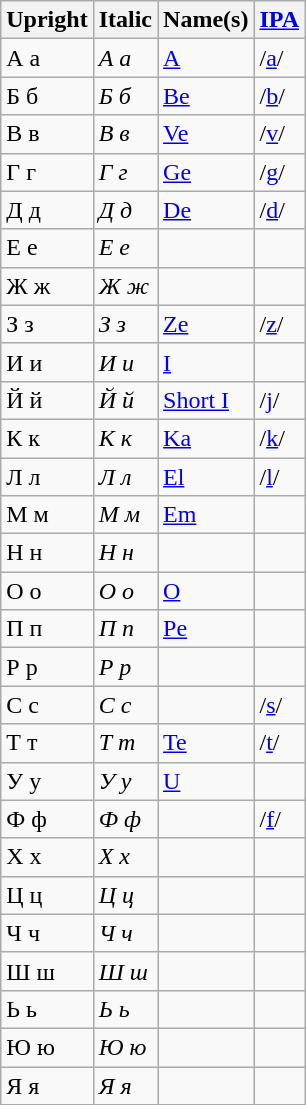<table class="wikitable" style="white-space:nowrap; text-align:left;" summary="Twenty-nine Cyrillic letters common to most national alphabets, showing each one's italic form, most common name and represented sound">
<tr>
<th>Upright</th>
<th>Italic</th>
<th>Name(s)</th>
<th><a href='#'>IPA</a></th>
</tr>
<tr>
<td>А а</td>
<td><em>А а</em></td>
<td><a href='#'>A</a></td>
<td>/<a href='#'>a</a>/</td>
</tr>
<tr>
<td>Б б</td>
<td><em>Б б</em></td>
<td><a href='#'>Be</a></td>
<td>/<a href='#'>b</a>/</td>
</tr>
<tr>
<td>В в</td>
<td><em>В в</em></td>
<td><a href='#'>Ve</a></td>
<td>/<a href='#'>v</a>/</td>
</tr>
<tr>
<td>Г г</td>
<td><em>Г г</em></td>
<td><a href='#'>Ge</a></td>
<td>/<a href='#'>g</a>/</td>
</tr>
<tr>
<td>Д д</td>
<td><em>Д д</em></td>
<td><a href='#'>De</a></td>
<td>/<a href='#'>d</a>/</td>
</tr>
<tr>
<td>Е е</td>
<td><em>Е е</em></td>
<td></td>
<td></td>
</tr>
<tr>
<td>Ж ж</td>
<td><em>Ж ж</em></td>
<td></td>
<td></td>
</tr>
<tr>
<td>З з</td>
<td><em>З з</em></td>
<td><a href='#'>Ze</a></td>
<td>/<a href='#'>z</a>/</td>
</tr>
<tr>
<td>И и</td>
<td><em>И и</em></td>
<td><a href='#'>I</a></td>
<td></td>
</tr>
<tr>
<td>Й й</td>
<td><em>Й й</em></td>
<td><a href='#'>Short I</a></td>
<td>/<a href='#'>j</a>/</td>
</tr>
<tr>
<td>К к</td>
<td><em>К к</em></td>
<td><a href='#'>Ka</a></td>
<td>/<a href='#'>k</a>/</td>
</tr>
<tr>
<td>Л л</td>
<td><em>Л л</em></td>
<td><a href='#'>El</a></td>
<td>/<a href='#'>l</a>/</td>
</tr>
<tr>
<td>М м</td>
<td><em>М м</em></td>
<td><a href='#'>Em</a></td>
<td></td>
</tr>
<tr>
<td>Н н</td>
<td><em>Н н</em></td>
<td></td>
<td></td>
</tr>
<tr>
<td>О о</td>
<td><em>О о</em></td>
<td><a href='#'>O</a></td>
<td></td>
</tr>
<tr>
<td>П п</td>
<td><em>П п</em></td>
<td><a href='#'>Pe</a></td>
<td></td>
</tr>
<tr>
<td>Р р</td>
<td><em>Р р</em></td>
<td></td>
<td></td>
</tr>
<tr>
<td>С с</td>
<td><em>С с</em></td>
<td></td>
<td>/<a href='#'>s</a>/</td>
</tr>
<tr>
<td>Т т</td>
<td><em>Т т</em></td>
<td><a href='#'>Te</a></td>
<td>/<a href='#'>t</a>/</td>
</tr>
<tr>
<td>У у</td>
<td><em>У у</em></td>
<td><a href='#'>U</a></td>
<td></td>
</tr>
<tr>
<td>Ф ф</td>
<td><em>Ф ф</em></td>
<td></td>
<td>/<a href='#'>f</a>/</td>
</tr>
<tr>
<td>Х х</td>
<td><em>Х х</em></td>
<td></td>
<td></td>
</tr>
<tr>
<td>Ц ц</td>
<td><em>Ц ц</em></td>
<td></td>
<td></td>
</tr>
<tr>
<td>Ч ч</td>
<td><em>Ч ч</em></td>
<td></td>
<td></td>
</tr>
<tr>
<td>Ш ш</td>
<td><em>Ш ш</em></td>
<td></td>
<td></td>
</tr>
<tr>
<td>Ь ь</td>
<td><em>Ь ь</em></td>
<td></td>
<td></td>
</tr>
<tr>
<td>Ю ю</td>
<td><em>Ю ю</em></td>
<td></td>
<td></td>
</tr>
<tr>
<td>Я я</td>
<td><em>Я я</em></td>
<td></td>
<td></td>
</tr>
</table>
